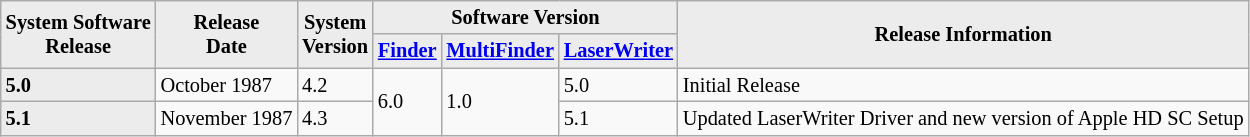<table border="1" cellpadding="1" cellspacing="0" style="font-size: 85%; border: gray solid 1px; border-collapse: collapse;" class="wikitable">
<tr>
<th style="background: #ececec;" rowspan=2>System Software<br>Release</th>
<th style="background: #ececec;" rowspan=2>Release<br>Date</th>
<th style="background: #ececec;" rowspan=2>System<br>Version</th>
<th style="background: #ececec;" colspan=3>Software Version</th>
<th style="background: #ececec;" rowspan=2>Release Information</th>
</tr>
<tr>
<th style="background: #ececec;"><a href='#'>Finder</a></th>
<th style="background: #ececec;"><a href='#'>MultiFinder</a></th>
<th style="background: #ececec;"><a href='#'>LaserWriter</a></th>
</tr>
<tr>
<th style="background: #ececec; text-align:left;">5.0</th>
<td>October 1987</td>
<td>4.2</td>
<td rowspan="2">6.0</td>
<td rowspan="2">1.0</td>
<td>5.0</td>
<td>Initial Release</td>
</tr>
<tr>
<th style="background: #ececec; text-align:left;">5.1</th>
<td>November 1987</td>
<td>4.3</td>
<td>5.1</td>
<td>Updated LaserWriter Driver and new version of Apple HD SC Setup</td>
</tr>
</table>
